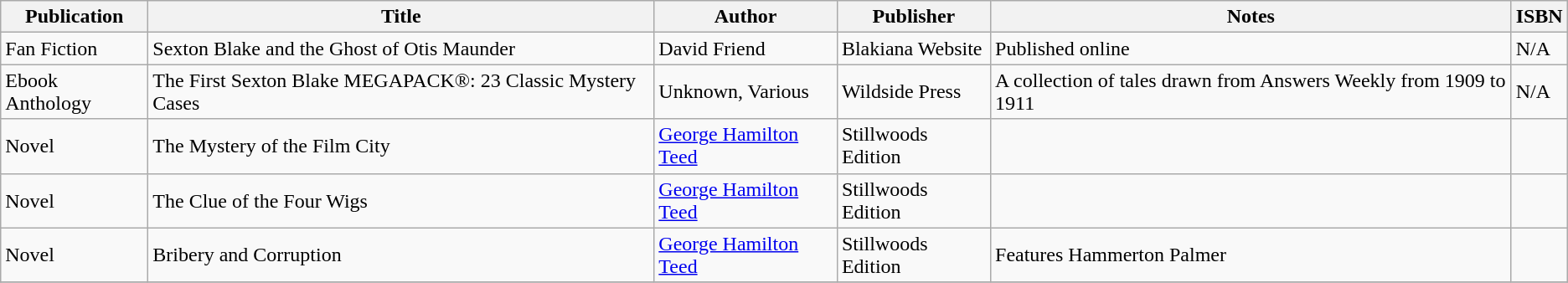<table class="wikitable">
<tr>
<th>Publication</th>
<th>Title</th>
<th>Author</th>
<th>Publisher</th>
<th>Notes</th>
<th>ISBN</th>
</tr>
<tr>
<td>Fan Fiction</td>
<td>Sexton Blake and the Ghost of Otis Maunder</td>
<td>David Friend</td>
<td>Blakiana Website</td>
<td>Published online</td>
<td>N/A</td>
</tr>
<tr>
<td>Ebook Anthology</td>
<td>The First Sexton Blake MEGAPACK®: 23 Classic Mystery Cases</td>
<td>Unknown, Various</td>
<td>Wildside Press</td>
<td>A collection of tales drawn from Answers Weekly from 1909 to 1911</td>
<td>N/A</td>
</tr>
<tr>
<td>Novel</td>
<td>The Mystery of the Film City</td>
<td><a href='#'>George Hamilton Teed</a></td>
<td>Stillwoods Edition</td>
<td></td>
<td></td>
</tr>
<tr>
<td>Novel</td>
<td>The Clue of the Four Wigs</td>
<td><a href='#'>George Hamilton Teed</a></td>
<td>Stillwoods Edition</td>
<td></td>
<td></td>
</tr>
<tr>
<td>Novel</td>
<td>Bribery and Corruption</td>
<td><a href='#'>George Hamilton Teed</a></td>
<td>Stillwoods Edition</td>
<td>Features Hammerton Palmer</td>
<td></td>
</tr>
<tr>
</tr>
</table>
